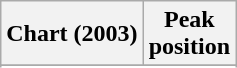<table class="wikitable sortable">
<tr>
<th align="left">Chart (2003)</th>
<th align="center">Peak<br>position</th>
</tr>
<tr>
</tr>
<tr>
</tr>
</table>
